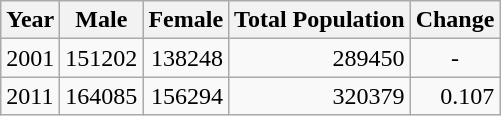<table class="wikitable">
<tr>
<th>Year</th>
<th>Male</th>
<th>Female</th>
<th>Total Population</th>
<th>Change</th>
</tr>
<tr>
<td>2001</td>
<td style="text-align:right;">151202</td>
<td style="text-align:right;">138248</td>
<td style="text-align:right;">289450</td>
<td style="text-align:center;">-</td>
</tr>
<tr>
<td>2011</td>
<td style="text-align:right;">164085</td>
<td style="text-align:right;">156294</td>
<td style="text-align:right;">320379</td>
<td style="text-align:right;">0.107</td>
</tr>
</table>
